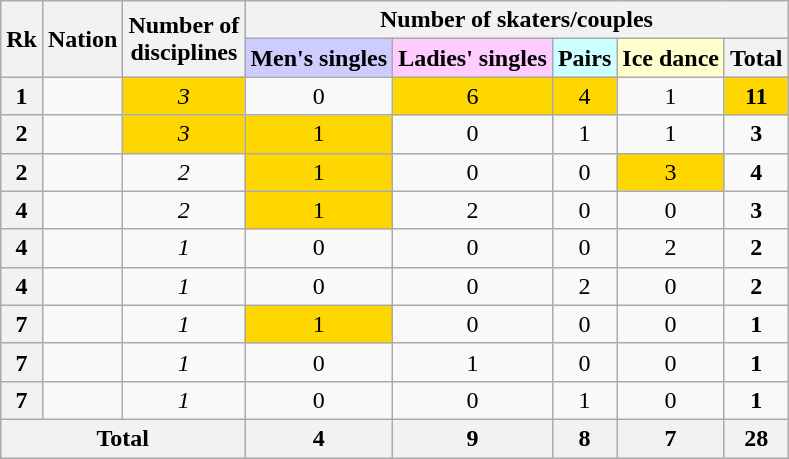<table class="wikitable sortable" style="text-align: center;">
<tr>
<th rowspan="2">Rk</th>
<th rowspan="2">Nation</th>
<th rowspan="2">Number of<br>disciplines</th>
<th colspan="5">Number of skaters/couples</th>
</tr>
<tr>
<th style="background-color: #ccf;">Men's singles</th>
<th style="background-color: #fcf;">Ladies' singles</th>
<th style="background-color: #cff;">Pairs</th>
<th style="background-color: #ffc;">Ice dance</th>
<th>Total</th>
</tr>
<tr>
<th>1</th>
<td></td>
<td style="background-color: gold;"><em>3</em></td>
<td>0</td>
<td style="background-color: gold;">6</td>
<td style="background-color: gold;">4</td>
<td>1</td>
<td style="background-color: gold;"><strong>11</strong></td>
</tr>
<tr>
<th>2</th>
<td></td>
<td style="background-color: gold;"><em>3</em></td>
<td style="background-color: gold;">1</td>
<td>0</td>
<td>1</td>
<td>1</td>
<td><strong>3</strong></td>
</tr>
<tr>
<th>2</th>
<td></td>
<td><em>2</em></td>
<td style="background-color: gold;">1</td>
<td>0</td>
<td>0</td>
<td style="background-color: gold;">3</td>
<td><strong>4</strong></td>
</tr>
<tr>
<th>4</th>
<td></td>
<td><em>2</em></td>
<td style="background-color: gold;">1</td>
<td>2</td>
<td>0</td>
<td>0</td>
<td><strong>3</strong></td>
</tr>
<tr>
<th>4</th>
<td></td>
<td><em>1</em></td>
<td>0</td>
<td>0</td>
<td>0</td>
<td>2</td>
<td><strong>2</strong></td>
</tr>
<tr>
<th>4</th>
<td></td>
<td><em>1</em></td>
<td>0</td>
<td>0</td>
<td>2</td>
<td>0</td>
<td><strong>2</strong></td>
</tr>
<tr>
<th>7</th>
<td></td>
<td><em>1</em></td>
<td style="background-color: gold;">1</td>
<td>0</td>
<td>0</td>
<td>0</td>
<td><strong>1</strong></td>
</tr>
<tr>
<th>7</th>
<td></td>
<td><em>1</em></td>
<td>0</td>
<td>1</td>
<td>0</td>
<td>0</td>
<td><strong>1</strong></td>
</tr>
<tr>
<th>7</th>
<td></td>
<td><em>1</em></td>
<td>0</td>
<td>0</td>
<td>1</td>
<td>0</td>
<td><strong>1</strong></td>
</tr>
<tr class="sortbottom">
<th colspan="3">Total</th>
<th>4</th>
<th>9</th>
<th>8</th>
<th>7</th>
<th>28</th>
</tr>
</table>
